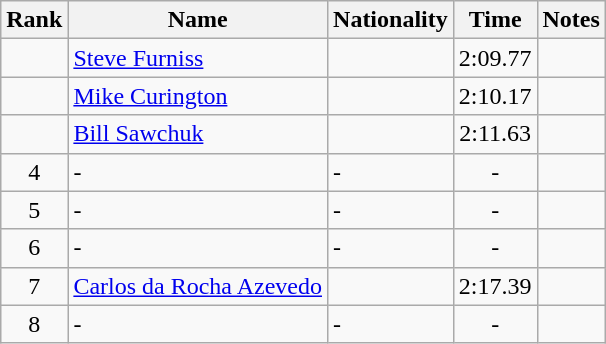<table class="wikitable sortable" style="text-align:center">
<tr>
<th>Rank</th>
<th>Name</th>
<th>Nationality</th>
<th>Time</th>
<th>Notes</th>
</tr>
<tr>
<td></td>
<td align=left><a href='#'>Steve Furniss</a></td>
<td align=left></td>
<td>2:09.77</td>
<td></td>
</tr>
<tr>
<td></td>
<td align=left><a href='#'>Mike Curington</a></td>
<td align=left></td>
<td>2:10.17</td>
<td></td>
</tr>
<tr>
<td></td>
<td align=left><a href='#'>Bill Sawchuk</a></td>
<td align=left></td>
<td>2:11.63</td>
<td></td>
</tr>
<tr>
<td>4</td>
<td align=left>-</td>
<td align=left>-</td>
<td>-</td>
<td></td>
</tr>
<tr>
<td>5</td>
<td align=left>-</td>
<td align=left>-</td>
<td>-</td>
<td></td>
</tr>
<tr>
<td>6</td>
<td align=left>-</td>
<td align=left>-</td>
<td>-</td>
<td></td>
</tr>
<tr>
<td>7</td>
<td align=left><a href='#'>Carlos da Rocha Azevedo</a></td>
<td align=left></td>
<td>2:17.39</td>
<td></td>
</tr>
<tr>
<td>8</td>
<td align=left>-</td>
<td align=left>-</td>
<td>-</td>
<td></td>
</tr>
</table>
